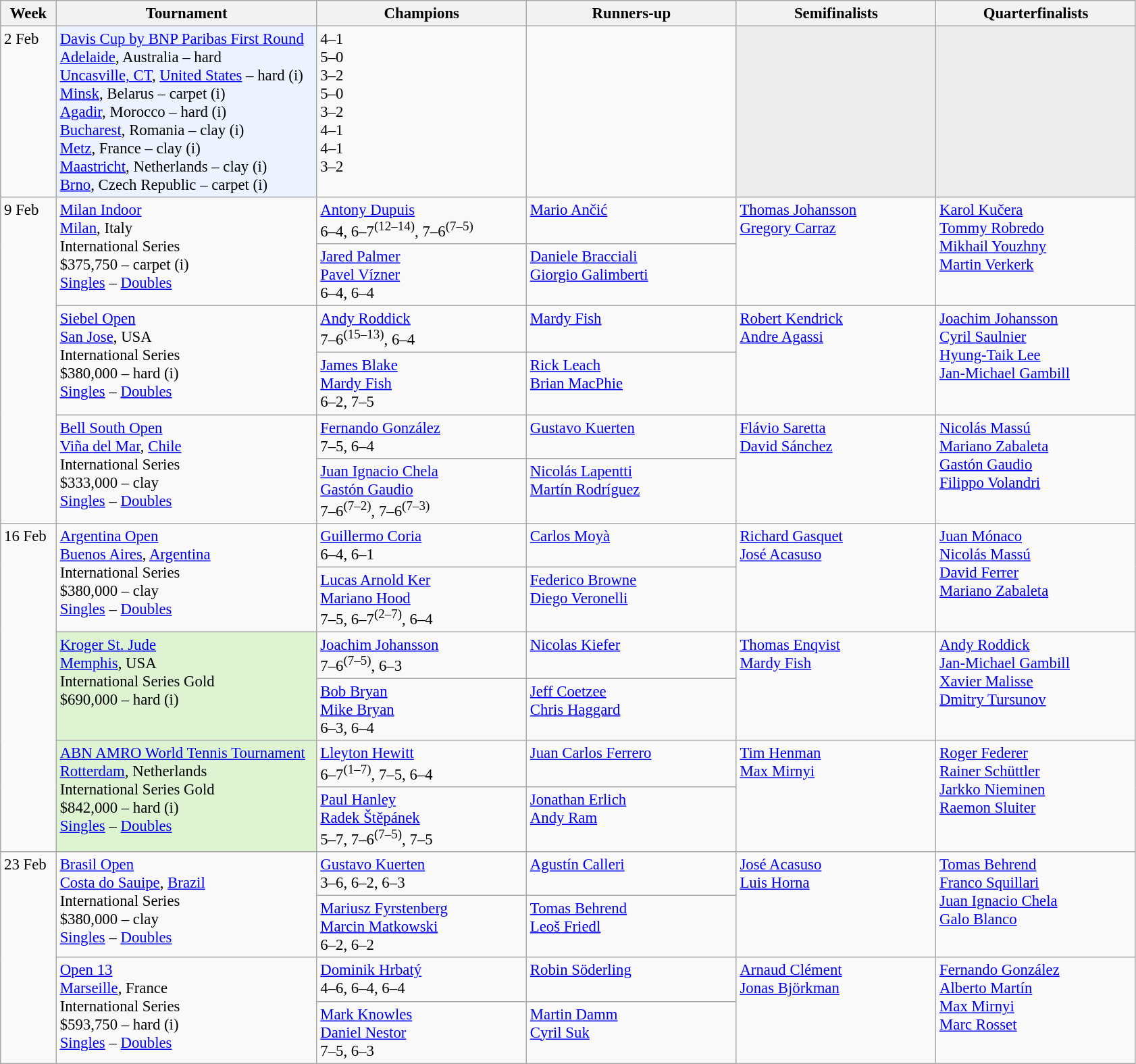<table class=wikitable style=font-size:95%>
<tr>
<th style="width:48px;">Week</th>
<th style="width:250px;">Tournament</th>
<th style="width:200px;">Champions</th>
<th style="width:200px;">Runners-up</th>
<th style="width:190px;">Semifinalists</th>
<th style="width:190px;">Quarterfinalists</th>
</tr>
<tr valign=top>
<td>2 Feb</td>
<td style="background:#ECF2FF;"><a href='#'>Davis Cup by BNP Paribas First Round</a><br><a href='#'>Adelaide</a>, Australia – hard <br><a href='#'>Uncasville, CT</a>, <a href='#'>United States</a> – hard (i)<br><a href='#'>Minsk</a>, Belarus – carpet (i) <br><a href='#'>Agadir</a>, Morocco – hard (i) <br><a href='#'>Bucharest</a>, Romania – clay (i) <br><a href='#'>Metz</a>, France – clay (i)<br><a href='#'>Maastricht</a>, Netherlands – clay (i) <br><a href='#'>Brno</a>, Czech Republic  – carpet (i)</td>
<td> 4–1<br> 5–0<br> 3–2<br> 5–0<br> 3–2<br>  4–1<br> 4–1<br> 3–2</td>
<td><br><br><br><br><br><br><br></td>
<td bgcolor=#ededed></td>
<td bgcolor=#ededed></td>
</tr>
<tr valign=top>
<td rowspan=6>9 Feb</td>
<td rowspan=2><a href='#'>Milan Indoor</a><br> <a href='#'>Milan</a>, Italy<br>International Series<br>$375,750 – carpet (i) <br> <a href='#'>Singles</a> – <a href='#'>Doubles</a></td>
<td> <a href='#'>Antony Dupuis</a><br>6–4, 6–7<sup>(12–14)</sup>, 7–6<sup>(7–5)</sup></td>
<td> <a href='#'>Mario Ančić</a></td>
<td rowspan=2> <a href='#'>Thomas Johansson</a><br> <a href='#'>Gregory Carraz</a></td>
<td rowspan=2> <a href='#'>Karol Kučera</a><br> <a href='#'>Tommy Robredo</a><br> <a href='#'>Mikhail Youzhny</a><br> <a href='#'>Martin Verkerk</a></td>
</tr>
<tr valign=top>
<td> <a href='#'>Jared Palmer</a><br> <a href='#'>Pavel Vízner</a><br>6–4, 6–4</td>
<td> <a href='#'>Daniele Bracciali</a><br> <a href='#'>Giorgio Galimberti</a></td>
</tr>
<tr valign=top>
<td rowspan=2><a href='#'>Siebel Open</a><br><a href='#'>San Jose</a>, USA<br>International Series<br>$380,000 – hard (i) <br> <a href='#'>Singles</a> – <a href='#'>Doubles</a></td>
<td> <a href='#'>Andy Roddick</a><br>7–6<sup>(15–13)</sup>, 6–4</td>
<td> <a href='#'>Mardy Fish</a></td>
<td rowspan=2> <a href='#'>Robert Kendrick</a><br> <a href='#'>Andre Agassi</a></td>
<td rowspan=2> <a href='#'>Joachim Johansson</a><br> <a href='#'>Cyril Saulnier</a><br> <a href='#'>Hyung-Taik Lee</a><br> <a href='#'>Jan-Michael Gambill</a></td>
</tr>
<tr valign=top>
<td> <a href='#'>James Blake</a><br> <a href='#'>Mardy Fish</a><br>6–2, 7–5</td>
<td> <a href='#'>Rick Leach</a><br> <a href='#'>Brian MacPhie</a></td>
</tr>
<tr valign=top>
<td rowspan=2><a href='#'>Bell South Open</a><br><a href='#'>Viña del Mar</a>, <a href='#'>Chile</a><br>International Series<br>$333,000 – clay <br> <a href='#'>Singles</a> – <a href='#'>Doubles</a></td>
<td> <a href='#'>Fernando González</a><br>7–5, 6–4</td>
<td> <a href='#'>Gustavo Kuerten</a></td>
<td rowspan=2> <a href='#'>Flávio Saretta</a><br> <a href='#'>David Sánchez</a></td>
<td rowspan=2> <a href='#'>Nicolás Massú</a><br> <a href='#'>Mariano Zabaleta</a><br> <a href='#'>Gastón Gaudio</a><br> <a href='#'>Filippo Volandri</a></td>
</tr>
<tr valign=top>
<td> <a href='#'>Juan Ignacio Chela</a><br> <a href='#'>Gastón Gaudio</a><br>7–6<sup>(7–2)</sup>, 7–6<sup>(7–3)</sup></td>
<td> <a href='#'>Nicolás Lapentti</a><br> <a href='#'>Martín Rodríguez</a></td>
</tr>
<tr valign=top>
<td rowspan=6>16 Feb</td>
<td rowspan=2><a href='#'>Argentina Open</a><br><a href='#'>Buenos Aires</a>, <a href='#'>Argentina</a><br>International Series<br>$380,000 – clay <br> <a href='#'>Singles</a> – <a href='#'>Doubles</a></td>
<td> <a href='#'>Guillermo Coria</a><br>6–4, 6–1</td>
<td> <a href='#'>Carlos Moyà</a></td>
<td rowspan=2> <a href='#'>Richard Gasquet</a><br> <a href='#'>José Acasuso</a></td>
<td rowspan=2> <a href='#'>Juan Mónaco</a><br> <a href='#'>Nicolás Massú</a><br> <a href='#'>David Ferrer</a><br> <a href='#'>Mariano Zabaleta</a></td>
</tr>
<tr valign=top>
<td> <a href='#'>Lucas Arnold Ker</a><br> <a href='#'>Mariano Hood</a><br>7–5, 6–7<sup>(2–7)</sup>, 6–4</td>
<td> <a href='#'>Federico Browne</a><br> <a href='#'>Diego Veronelli</a></td>
</tr>
<tr valign=top>
<td bgcolor=#DDF3D1 rowspan=2><a href='#'>Kroger St. Jude</a><br><a href='#'>Memphis</a>, USA<br>International Series Gold<br>$690,000 – hard (i)</td>
<td> <a href='#'>Joachim Johansson</a><br>7–6<sup>(7–5)</sup>, 6–3</td>
<td> <a href='#'>Nicolas Kiefer</a></td>
<td rowspan=2> <a href='#'>Thomas Enqvist</a><br> <a href='#'>Mardy Fish</a></td>
<td rowspan=2> <a href='#'>Andy Roddick</a><br> <a href='#'>Jan-Michael Gambill</a><br> <a href='#'>Xavier Malisse</a><br> <a href='#'>Dmitry Tursunov</a></td>
</tr>
<tr valign=top>
<td> <a href='#'>Bob Bryan</a><br> <a href='#'>Mike Bryan</a><br>6–3, 6–4</td>
<td> <a href='#'>Jeff Coetzee</a><br> <a href='#'>Chris Haggard</a></td>
</tr>
<tr valign=top>
<td bgcolor=#DDF3D1 rowspan=2><a href='#'>ABN AMRO World Tennis Tournament</a><br> <a href='#'>Rotterdam</a>, Netherlands<br>International Series Gold<br>$842,000 – hard (i) <br> <a href='#'>Singles</a> – <a href='#'>Doubles</a></td>
<td> <a href='#'>Lleyton Hewitt</a><br>6–7<sup>(1–7)</sup>, 7–5, 6–4</td>
<td> <a href='#'>Juan Carlos Ferrero</a></td>
<td rowspan=2> <a href='#'>Tim Henman</a><br> <a href='#'>Max Mirnyi</a></td>
<td rowspan=2> <a href='#'>Roger Federer</a><br> <a href='#'>Rainer Schüttler</a><br> <a href='#'>Jarkko Nieminen</a><br> <a href='#'>Raemon Sluiter</a></td>
</tr>
<tr valign=top>
<td> <a href='#'>Paul Hanley</a><br> <a href='#'>Radek Štěpánek</a><br>5–7, 7–6<sup>(7–5)</sup>, 7–5</td>
<td> <a href='#'>Jonathan Erlich</a><br> <a href='#'>Andy Ram</a></td>
</tr>
<tr valign=top>
<td rowspan=4>23 Feb</td>
<td rowspan=2><a href='#'>Brasil Open</a><br> <a href='#'>Costa do Sauipe</a>, <a href='#'>Brazil</a><br>International Series<br>$380,000 – clay <br> <a href='#'>Singles</a> – <a href='#'>Doubles</a></td>
<td> <a href='#'>Gustavo Kuerten</a> <br>3–6, 6–2, 6–3</td>
<td> <a href='#'>Agustín Calleri</a></td>
<td rowspan=2> <a href='#'>José Acasuso</a> <br> <a href='#'>Luis Horna</a></td>
<td rowspan=2> <a href='#'>Tomas Behrend</a> <br>  <a href='#'>Franco Squillari</a> <br> <a href='#'>Juan Ignacio Chela</a>  <br>  <a href='#'>Galo Blanco</a></td>
</tr>
<tr valign=top>
<td> <a href='#'>Mariusz Fyrstenberg</a><br> <a href='#'>Marcin Matkowski</a><br> 6–2, 6–2</td>
<td> <a href='#'>Tomas Behrend</a><br> <a href='#'>Leoš Friedl</a></td>
</tr>
<tr valign=top>
<td rowspan=2><a href='#'>Open 13</a><br> <a href='#'>Marseille</a>, France<br>International Series<br>$593,750 – hard (i) <br> <a href='#'>Singles</a> – <a href='#'>Doubles</a></td>
<td> <a href='#'>Dominik Hrbatý</a><br>4–6, 6–4, 6–4</td>
<td> <a href='#'>Robin Söderling</a></td>
<td rowspan=2> <a href='#'>Arnaud Clément</a><br> <a href='#'>Jonas Björkman</a></td>
<td rowspan=2> <a href='#'>Fernando González</a><br> <a href='#'>Alberto Martín</a><br> <a href='#'>Max Mirnyi</a><br> <a href='#'>Marc Rosset</a></td>
</tr>
<tr valign=top>
<td> <a href='#'>Mark Knowles</a><br> <a href='#'>Daniel Nestor</a><br>7–5, 6–3</td>
<td> <a href='#'>Martin Damm</a><br> <a href='#'>Cyril Suk</a></td>
</tr>
</table>
